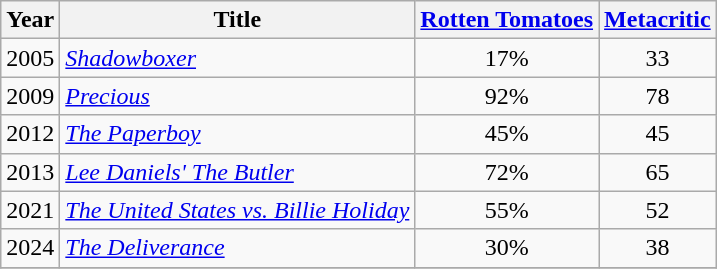<table class="wikitable sortable">
<tr>
<th>Year</th>
<th>Title</th>
<th><a href='#'>Rotten Tomatoes</a></th>
<th><a href='#'>Metacritic</a></th>
</tr>
<tr>
<td>2005</td>
<td style="text-align:left;"><em><a href='#'>Shadowboxer</a></em></td>
<td align=center>17%</td>
<td align=center>33</td>
</tr>
<tr>
<td>2009</td>
<td style="text-align:left;"><em><a href='#'>Precious</a></em></td>
<td align=center>92%</td>
<td align=center>78</td>
</tr>
<tr>
<td>2012</td>
<td style="text-align:left;"><em><a href='#'>The Paperboy</a></em></td>
<td align=center>45%</td>
<td align=center>45</td>
</tr>
<tr>
<td>2013</td>
<td style="text-align:left;"><em><a href='#'>Lee Daniels' The Butler</a></em></td>
<td align=center>72%</td>
<td align=center>65</td>
</tr>
<tr>
<td>2021</td>
<td style="text-align:left;"><em><a href='#'>The United States vs. Billie Holiday</a></em></td>
<td align=center>55%</td>
<td align=center>52</td>
</tr>
<tr>
<td>2024</td>
<td style="text-align:left;"><em><a href='#'>The Deliverance</a></em></td>
<td align=center>30%</td>
<td align=center>38</td>
</tr>
<tr>
</tr>
</table>
